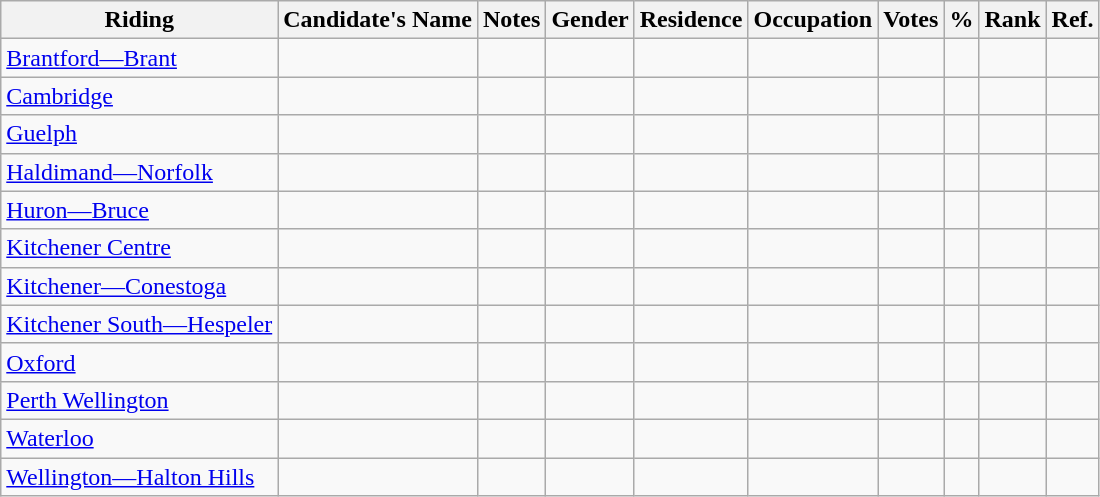<table class="wikitable sortable">
<tr>
<th>Riding</th>
<th>Candidate's Name</th>
<th>Notes</th>
<th>Gender</th>
<th>Residence</th>
<th>Occupation</th>
<th>Votes</th>
<th>%</th>
<th>Rank</th>
<th>Ref.</th>
</tr>
<tr>
<td><a href='#'>Brantford—Brant</a></td>
<td></td>
<td></td>
<td></td>
<td></td>
<td></td>
<td></td>
<td></td>
<td></td>
<td></td>
</tr>
<tr>
<td><a href='#'>Cambridge</a></td>
<td></td>
<td></td>
<td></td>
<td></td>
<td></td>
<td></td>
<td></td>
<td></td>
<td></td>
</tr>
<tr>
<td><a href='#'>Guelph</a></td>
<td></td>
<td></td>
<td></td>
<td></td>
<td></td>
<td></td>
<td></td>
<td></td>
<td></td>
</tr>
<tr>
<td><a href='#'>Haldimand—Norfolk</a></td>
<td></td>
<td></td>
<td></td>
<td></td>
<td></td>
<td></td>
<td></td>
<td></td>
<td></td>
</tr>
<tr>
<td><a href='#'>Huron—Bruce</a></td>
<td></td>
<td></td>
<td></td>
<td></td>
<td></td>
<td></td>
<td></td>
<td></td>
<td></td>
</tr>
<tr>
<td><a href='#'>Kitchener Centre</a></td>
<td></td>
<td></td>
<td></td>
<td></td>
<td></td>
<td></td>
<td></td>
<td></td>
<td></td>
</tr>
<tr>
<td><a href='#'>Kitchener—Conestoga</a></td>
<td></td>
<td></td>
<td></td>
<td></td>
<td></td>
<td></td>
<td></td>
<td></td>
<td></td>
</tr>
<tr>
<td><a href='#'>Kitchener South—Hespeler</a></td>
<td></td>
<td></td>
<td></td>
<td></td>
<td></td>
<td></td>
<td></td>
<td></td>
<td></td>
</tr>
<tr>
<td><a href='#'>Oxford</a></td>
<td></td>
<td></td>
<td></td>
<td></td>
<td></td>
<td></td>
<td></td>
<td></td>
<td></td>
</tr>
<tr>
<td><a href='#'>Perth Wellington</a></td>
<td></td>
<td></td>
<td></td>
<td></td>
<td></td>
<td></td>
<td></td>
<td></td>
<td></td>
</tr>
<tr>
<td><a href='#'>Waterloo</a></td>
<td></td>
<td></td>
<td></td>
<td></td>
<td></td>
<td></td>
<td></td>
<td></td>
<td></td>
</tr>
<tr>
<td><a href='#'>Wellington—Halton Hills</a></td>
<td></td>
<td></td>
<td></td>
<td></td>
<td></td>
<td></td>
<td></td>
<td></td>
<td></td>
</tr>
</table>
